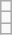<table class="wikitable">
<tr>
<td></td>
</tr>
<tr>
<td></td>
</tr>
<tr>
<td></td>
</tr>
</table>
